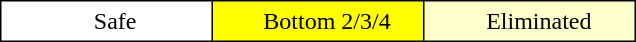<table border="2" cellpadding="4" style="margin:1em auto; background:white; border:1px solid black; border-collapse:collapse; text-align:center">
<tr>
<td style="background:white; padding-left: 1em;" width="25%">Safe</td>
<td style="background:yellow; padding-left: 1em;" width="25%">Bottom 2/3/4</td>
<td style="background:#FFFFCC; padding-left: 1em;" width="25%">Eliminated</td>
</tr>
</table>
